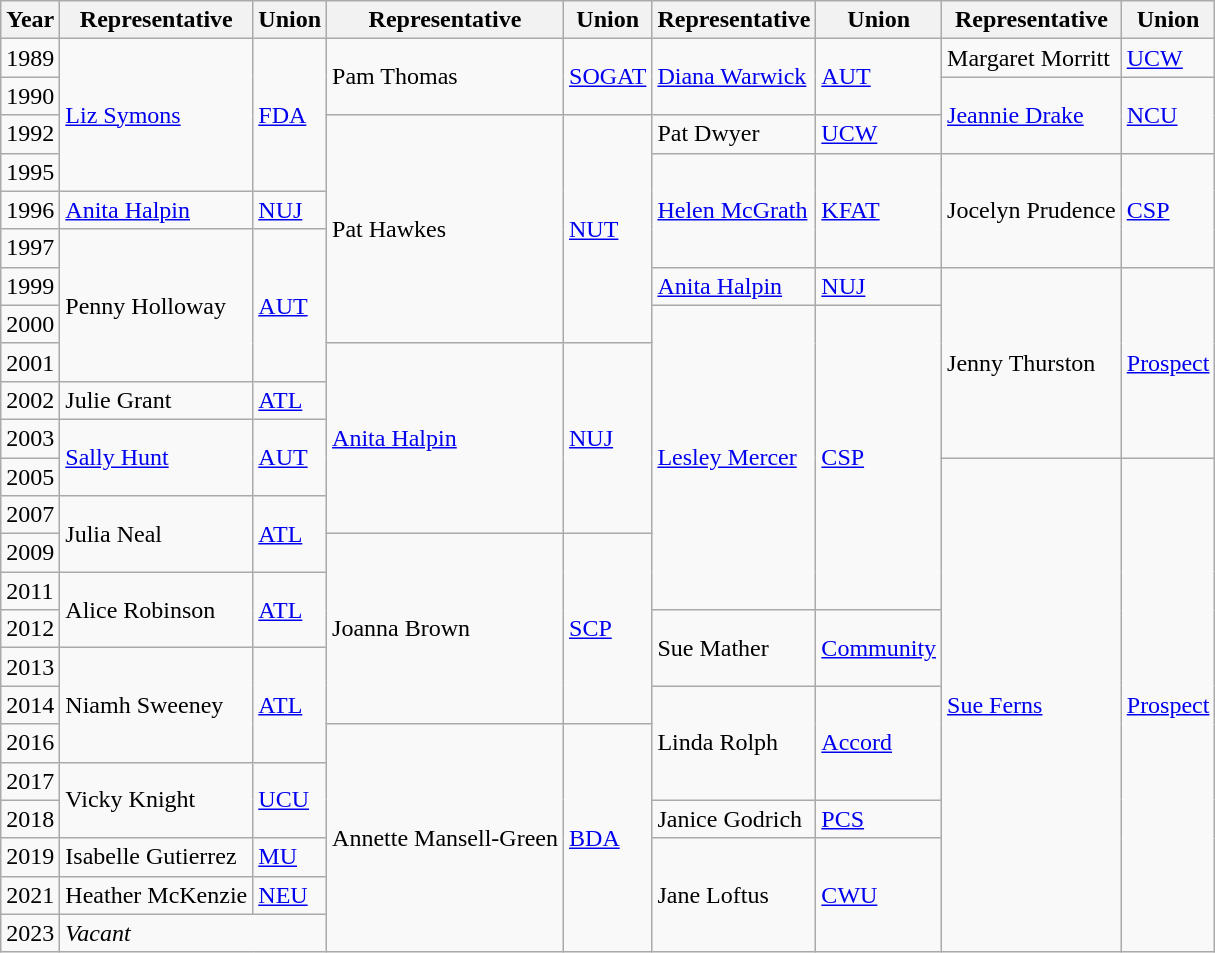<table class="wikitable">
<tr>
<th>Year</th>
<th>Representative</th>
<th>Union</th>
<th>Representative</th>
<th>Union</th>
<th>Representative</th>
<th>Union</th>
<th>Representative</th>
<th>Union</th>
</tr>
<tr>
<td>1989</td>
<td rowspan=4><a href='#'>Liz Symons</a></td>
<td rowspan=4><a href='#'>FDA</a></td>
<td rowspan=2>Pam Thomas</td>
<td rowspan=2><a href='#'>SOGAT</a></td>
<td rowspan=2><a href='#'>Diana Warwick</a></td>
<td rowspan=2><a href='#'>AUT</a></td>
<td>Margaret Morritt</td>
<td><a href='#'>UCW</a></td>
</tr>
<tr>
<td>1990</td>
<td rowspan=2><a href='#'>Jeannie Drake</a></td>
<td rowspan=2><a href='#'>NCU</a></td>
</tr>
<tr>
<td>1992</td>
<td rowspan=6>Pat Hawkes</td>
<td rowspan=6><a href='#'>NUT</a></td>
<td>Pat Dwyer</td>
<td><a href='#'>UCW</a></td>
</tr>
<tr>
<td>1995</td>
<td rowspan=3><a href='#'>Helen McGrath</a></td>
<td rowspan=3><a href='#'>KFAT</a></td>
<td rowspan=3>Jocelyn Prudence</td>
<td rowspan=3><a href='#'>CSP</a></td>
</tr>
<tr>
<td>1996</td>
<td><a href='#'>Anita Halpin</a></td>
<td><a href='#'>NUJ</a></td>
</tr>
<tr>
<td>1997</td>
<td rowspan=4>Penny Holloway</td>
<td rowspan=4><a href='#'>AUT</a></td>
</tr>
<tr>
<td>1999</td>
<td><a href='#'>Anita Halpin</a></td>
<td><a href='#'>NUJ</a></td>
<td rowspan=5>Jenny Thurston</td>
<td rowspan=5><a href='#'>Prospect</a></td>
</tr>
<tr>
<td>2000</td>
<td rowspan=8><a href='#'>Lesley Mercer</a></td>
<td rowspan=8><a href='#'>CSP</a></td>
</tr>
<tr>
<td>2001</td>
<td rowspan=5><a href='#'>Anita Halpin</a></td>
<td rowspan=5><a href='#'>NUJ</a></td>
</tr>
<tr>
<td>2002</td>
<td>Julie Grant</td>
<td><a href='#'>ATL</a></td>
</tr>
<tr>
<td>2003</td>
<td rowspan=2><a href='#'>Sally Hunt</a></td>
<td rowspan=2><a href='#'>AUT</a></td>
</tr>
<tr>
<td>2005</td>
<td rowspan=13><a href='#'>Sue Ferns</a></td>
<td rowspan=13><a href='#'>Prospect</a></td>
</tr>
<tr>
<td>2007</td>
<td rowspan=2>Julia Neal</td>
<td rowspan=2><a href='#'>ATL</a></td>
</tr>
<tr>
<td>2009</td>
<td rowspan=5>Joanna Brown</td>
<td rowspan=5><a href='#'>SCP</a></td>
</tr>
<tr>
<td>2011</td>
<td rowspan=2>Alice Robinson</td>
<td rowspan=2><a href='#'>ATL</a></td>
</tr>
<tr>
<td>2012</td>
<td rowspan=2>Sue Mather</td>
<td rowspan=2><a href='#'>Community</a></td>
</tr>
<tr>
<td>2013</td>
<td rowspan=3>Niamh Sweeney</td>
<td rowspan=3><a href='#'>ATL</a></td>
</tr>
<tr>
<td>2014</td>
<td rowspan=3>Linda Rolph</td>
<td rowspan=3><a href='#'>Accord</a></td>
</tr>
<tr>
<td>2016</td>
<td rowspan=6>Annette Mansell-Green</td>
<td rowspan=6><a href='#'>BDA</a></td>
</tr>
<tr>
<td>2017</td>
<td rowspan=2>Vicky Knight</td>
<td rowspan=2><a href='#'>UCU</a></td>
</tr>
<tr>
<td>2018</td>
<td>Janice Godrich</td>
<td><a href='#'>PCS</a></td>
</tr>
<tr>
<td>2019</td>
<td>Isabelle Gutierrez</td>
<td><a href='#'>MU</a></td>
<td rowspan=3>Jane Loftus</td>
<td rowspan=3><a href='#'>CWU</a></td>
</tr>
<tr>
<td>2021</td>
<td>Heather McKenzie</td>
<td><a href='#'>NEU</a></td>
</tr>
<tr>
<td>2023</td>
<td colspan=2><em>Vacant</em></td>
</tr>
</table>
